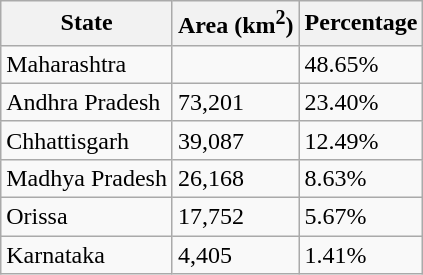<table class="wikitable">
<tr>
<th>State</th>
<th>Area (km<sup>2</sup>)</th>
<th>Percentage</th>
</tr>
<tr>
<td>Maharashtra</td>
<td></td>
<td>48.65%</td>
</tr>
<tr>
<td>Andhra Pradesh</td>
<td>73,201</td>
<td>23.40%</td>
</tr>
<tr>
<td>Chhattisgarh</td>
<td>39,087</td>
<td>12.49%</td>
</tr>
<tr>
<td>Madhya Pradesh</td>
<td>26,168</td>
<td>8.63%</td>
</tr>
<tr>
<td>Orissa</td>
<td>17,752</td>
<td>5.67%</td>
</tr>
<tr>
<td>Karnataka</td>
<td>4,405</td>
<td>1.41%</td>
</tr>
</table>
